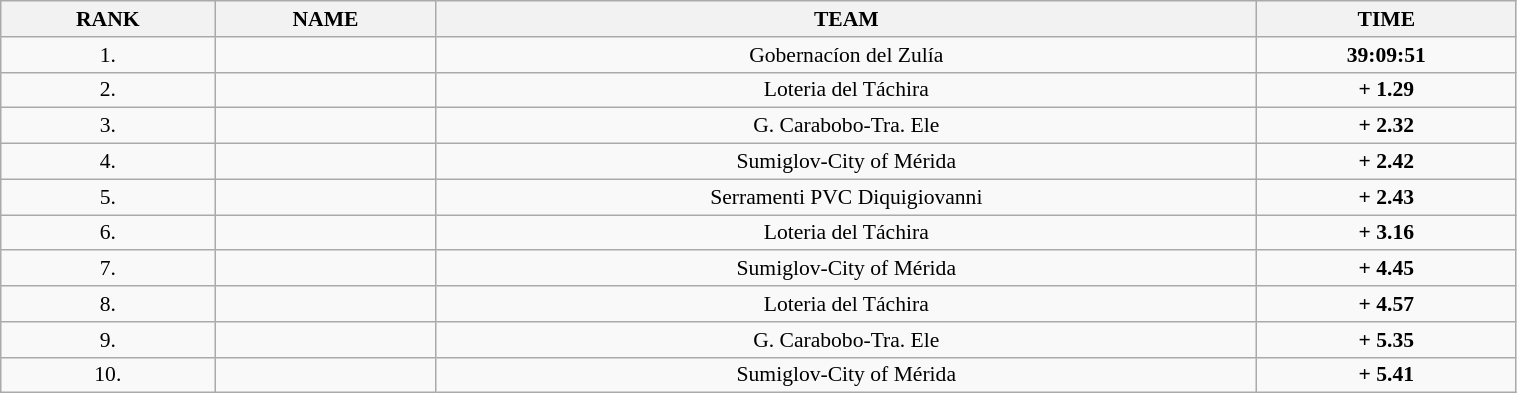<table class=wikitable style="font-size:90%" width="80%">
<tr>
<th>RANK</th>
<th>NAME</th>
<th>TEAM</th>
<th>TIME</th>
</tr>
<tr>
<td align="center">1.</td>
<td></td>
<td align="center">Gobernacíon del Zulía</td>
<td align="center"><strong>39:09:51</strong></td>
</tr>
<tr>
<td align="center">2.</td>
<td></td>
<td align="center">Loteria del Táchira</td>
<td align="center"><strong>+ 1.29</strong></td>
</tr>
<tr>
<td align="center">3.</td>
<td></td>
<td align="center">G. Carabobo-Tra. Ele</td>
<td align="center"><strong>+ 2.32</strong></td>
</tr>
<tr>
<td align="center">4.</td>
<td></td>
<td align="center">Sumiglov-City of Mérida</td>
<td align="center"><strong>+ 2.42</strong></td>
</tr>
<tr>
<td align="center">5.</td>
<td></td>
<td align="center">Serramenti PVC Diquigiovanni</td>
<td align="center"><strong>+ 2.43</strong></td>
</tr>
<tr>
<td align="center">6.</td>
<td></td>
<td align="center">Loteria del Táchira</td>
<td align="center"><strong>+ 3.16</strong></td>
</tr>
<tr>
<td align="center">7.</td>
<td></td>
<td align="center">Sumiglov-City of Mérida</td>
<td align="center"><strong>+ 4.45</strong></td>
</tr>
<tr>
<td align="center">8.</td>
<td></td>
<td align="center">Loteria del Táchira</td>
<td align="center"><strong>+ 4.57</strong></td>
</tr>
<tr>
<td align="center">9.</td>
<td></td>
<td align="center">G. Carabobo-Tra. Ele</td>
<td align="center"><strong>+ 5.35</strong></td>
</tr>
<tr>
<td align="center">10.</td>
<td></td>
<td align="center">Sumiglov-City of Mérida</td>
<td align="center"><strong>+ 5.41</strong></td>
</tr>
</table>
